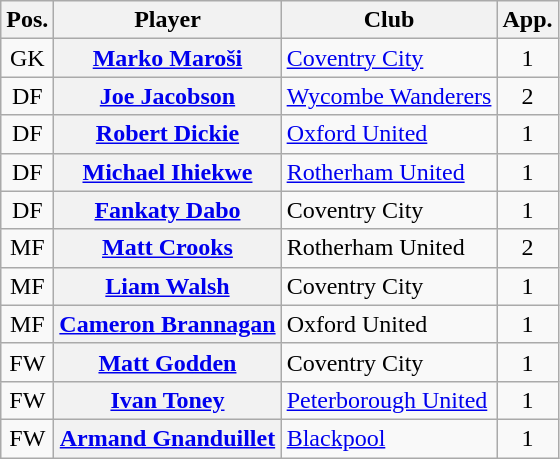<table class="wikitable plainrowheaders" style="text-align: left">
<tr>
<th scope="col">Pos.</th>
<th scope="col">Player</th>
<th scope="col">Club</th>
<th scope="col">App.</th>
</tr>
<tr>
<td style="text-align:center">GK</td>
<th scope="row"><a href='#'>Marko Maroši</a></th>
<td><a href='#'>Coventry City</a></td>
<td style="text-align:center">1</td>
</tr>
<tr>
<td style="text-align:center">DF</td>
<th scope="row"><a href='#'>Joe Jacobson</a></th>
<td><a href='#'>Wycombe Wanderers</a></td>
<td style="text-align:center">2</td>
</tr>
<tr>
<td style="text-align:center">DF</td>
<th scope="row"><a href='#'>Robert Dickie</a></th>
<td><a href='#'>Oxford United</a></td>
<td style="text-align:center">1</td>
</tr>
<tr>
<td style="text-align:center">DF</td>
<th scope="row"><a href='#'>Michael Ihiekwe</a></th>
<td><a href='#'>Rotherham United</a></td>
<td style="text-align:center">1</td>
</tr>
<tr>
<td style="text-align:center">DF</td>
<th scope="row"><a href='#'>Fankaty Dabo</a></th>
<td>Coventry City</td>
<td style="text-align:center">1</td>
</tr>
<tr>
<td style="text-align:center">MF</td>
<th scope="row"><a href='#'>Matt Crooks</a></th>
<td>Rotherham United</td>
<td style="text-align:center">2</td>
</tr>
<tr>
<td style="text-align:center">MF</td>
<th scope="row"><a href='#'>Liam Walsh</a></th>
<td>Coventry City</td>
<td style="text-align:center">1</td>
</tr>
<tr>
<td style="text-align:center">MF</td>
<th scope="row"><a href='#'>Cameron Brannagan</a></th>
<td>Oxford United</td>
<td style="text-align:center">1</td>
</tr>
<tr>
<td style="text-align:center">FW</td>
<th scope="row"><a href='#'>Matt Godden</a></th>
<td>Coventry City</td>
<td style="text-align:center">1</td>
</tr>
<tr>
<td style="text-align:center">FW</td>
<th scope="row"><a href='#'>Ivan Toney</a></th>
<td><a href='#'>Peterborough United</a></td>
<td style="text-align:center">1</td>
</tr>
<tr>
<td style="text-align:center">FW</td>
<th scope="row"><a href='#'>Armand Gnanduillet</a></th>
<td><a href='#'>Blackpool</a></td>
<td style="text-align:center">1</td>
</tr>
</table>
